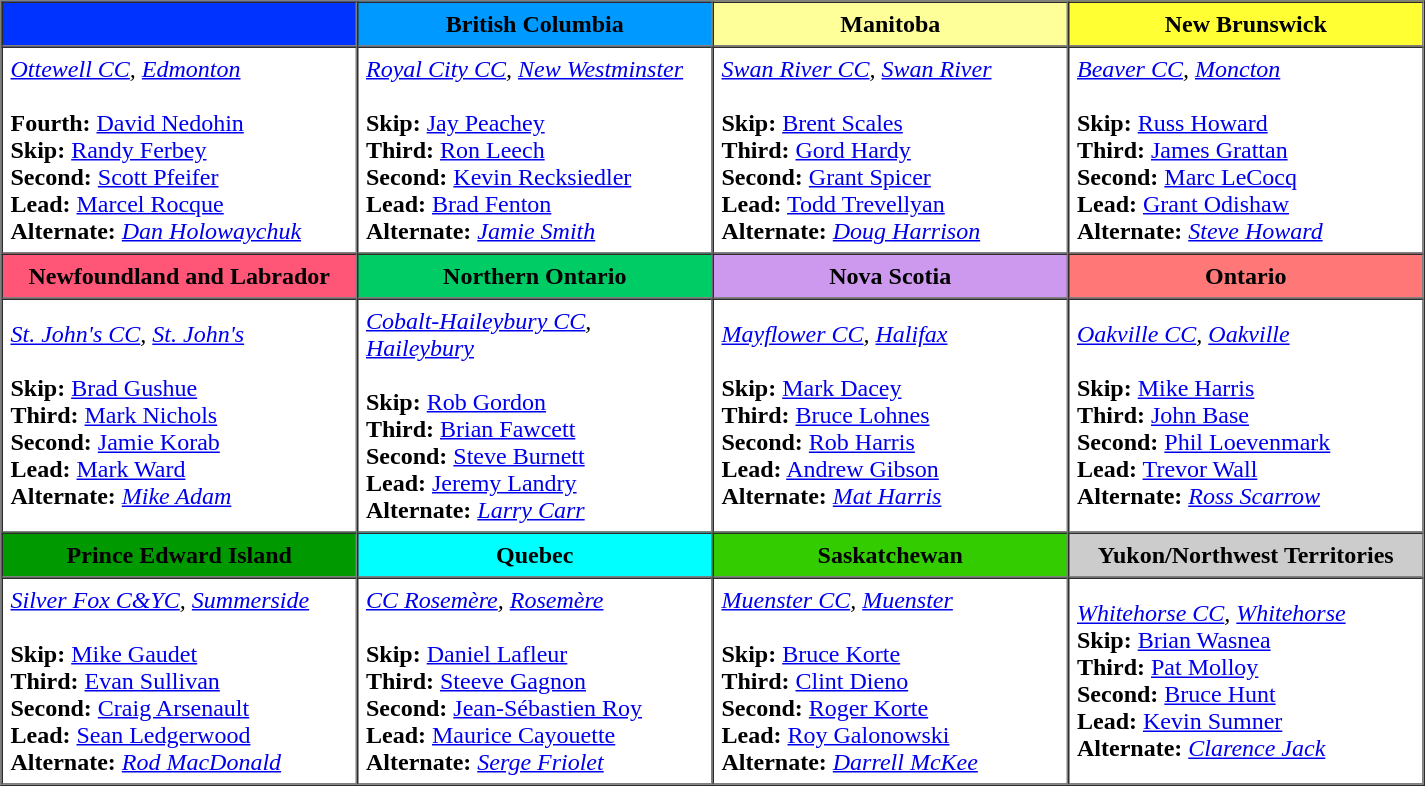<table border=1 cellpadding=5 cellspacing=0>
<tr>
<th bgcolor="#0033ff" width="225"></th>
<th bgcolor="#0099ff" width="225">British Columbia</th>
<th bgcolor="#ffff99" width="225">Manitoba</th>
<th bgcolor="#ffff33" width="225">New Brunswick</th>
</tr>
<tr align=center>
<td align=left><em><a href='#'>Ottewell CC</a>, <a href='#'>Edmonton</a></em> <br><br><strong>Fourth:</strong> <a href='#'>David Nedohin</a> <br>
<strong>Skip:</strong> <a href='#'>Randy Ferbey</a> <br>
<strong>Second:</strong> <a href='#'>Scott Pfeifer</a> <br>
<strong>Lead:</strong> <a href='#'>Marcel Rocque</a> <br>
<strong>Alternate:</strong> <em><a href='#'>Dan Holowaychuk</a></em></td>
<td align=left><em><a href='#'>Royal City CC</a>, <a href='#'>New Westminster</a></em> <br><br><strong>Skip:</strong> <a href='#'>Jay Peachey</a> <br>
<strong>Third:</strong> <a href='#'>Ron Leech</a> <br>
<strong>Second:</strong> <a href='#'>Kevin Recksiedler</a> <br>
<strong>Lead:</strong> <a href='#'>Brad Fenton</a> <br>
<strong>Alternate:</strong> <em><a href='#'>Jamie Smith</a></em></td>
<td align=left><em><a href='#'>Swan River CC</a>, <a href='#'>Swan River</a></em> <br><br><strong>Skip:</strong> <a href='#'>Brent Scales</a> <br>
<strong>Third:</strong> <a href='#'>Gord Hardy</a> <br>
<strong>Second:</strong> <a href='#'>Grant Spicer</a> <br>
<strong>Lead:</strong> <a href='#'>Todd Trevellyan</a> <br>
<strong>Alternate:</strong> <em><a href='#'>Doug Harrison</a></em></td>
<td align=left><em><a href='#'>Beaver CC</a>, <a href='#'>Moncton</a></em> <br><br><strong>Skip:</strong> <a href='#'>Russ Howard</a> <br>
<strong>Third:</strong> <a href='#'>James Grattan</a> <br>
<strong>Second:</strong> <a href='#'>Marc LeCocq</a> <br>
<strong>Lead:</strong> <a href='#'>Grant Odishaw</a> <br>
<strong>Alternate:</strong> <em><a href='#'>Steve Howard</a></em></td>
</tr>
<tr border=1 cellpadding=5 cellspacing=0>
<th bgcolor="#ff5577" width="200">Newfoundland and Labrador</th>
<th bgcolor="#00CC66" width="200">Northern Ontario</th>
<th bgcolor="#cc99ee" width="200">Nova Scotia</th>
<th bgcolor="#ff7777" width="200">Ontario</th>
</tr>
<tr align=center>
<td align=left><em><a href='#'>St. John's CC</a>, <a href='#'>St. John's</a></em> <br><br><strong>Skip:</strong> <a href='#'>Brad Gushue</a> <br>
<strong>Third:</strong> <a href='#'>Mark Nichols</a> <br>
<strong>Second:</strong> <a href='#'>Jamie Korab</a> <br>
<strong>Lead:</strong> <a href='#'>Mark Ward</a> <br>
<strong>Alternate:</strong> <em><a href='#'>Mike Adam</a></em></td>
<td align=left><em><a href='#'>Cobalt-Haileybury CC</a>, <a href='#'>Haileybury</a></em> <br><br><strong>Skip:</strong> <a href='#'>Rob Gordon</a> <br>
<strong>Third:</strong> <a href='#'>Brian Fawcett</a> <br>
<strong>Second:</strong> <a href='#'>Steve Burnett</a><br>
<strong>Lead:</strong> <a href='#'>Jeremy Landry</a> <br>
<strong>Alternate:</strong> <em><a href='#'>Larry Carr</a></em></td>
<td align=left><em><a href='#'>Mayflower CC</a>, <a href='#'>Halifax</a></em> <br><br><strong>Skip:</strong> <a href='#'>Mark Dacey</a> <br>
<strong>Third:</strong> <a href='#'>Bruce Lohnes</a> <br>
<strong>Second:</strong> <a href='#'>Rob Harris</a> <br>
<strong>Lead:</strong> <a href='#'>Andrew Gibson</a> <br>
<strong>Alternate:</strong> <em><a href='#'>Mat Harris</a></em></td>
<td align=left><em><a href='#'>Oakville CC</a>, <a href='#'>Oakville</a></em> <br><br><strong>Skip:</strong> <a href='#'>Mike Harris</a> <br>
<strong>Third:</strong> <a href='#'>John Base</a> <br>
<strong>Second:</strong> <a href='#'>Phil Loevenmark</a> <br>
<strong>Lead:</strong> <a href='#'>Trevor Wall</a> <br>
<strong>Alternate:</strong> <em><a href='#'>Ross Scarrow</a></em></td>
</tr>
<tr border=1 cellpadding=5 cellspacing=0>
<th bgcolor="#009900" width="200">Prince Edward Island</th>
<th bgcolor="#00ffff" width="200">Quebec</th>
<th bgcolor="#33cc00" width="200">Saskatchewan</th>
<th bgcolor="#cccccc" width="200">Yukon/Northwest Territories</th>
</tr>
<tr align=center>
<td align=left><em><a href='#'>Silver Fox C&YC</a>, <a href='#'>Summerside</a></em> <br><br><strong>Skip:</strong> <a href='#'>Mike Gaudet</a> <br>
<strong>Third:</strong> <a href='#'>Evan Sullivan</a> <br>
<strong>Second:</strong> <a href='#'>Craig Arsenault</a> <br>
<strong>Lead:</strong> <a href='#'>Sean Ledgerwood</a> <br>
<strong>Alternate:</strong> <em><a href='#'>Rod MacDonald</a> </em></td>
<td align=left><em><a href='#'>CC Rosemère</a>, <a href='#'>Rosemère</a></em> <br><br><strong>Skip:</strong> <a href='#'>Daniel Lafleur</a> <br>
<strong>Third:</strong> <a href='#'>Steeve Gagnon</a> <br>
<strong>Second:</strong> <a href='#'>Jean-Sébastien Roy</a> <br>
<strong>Lead:</strong> <a href='#'>Maurice Cayouette</a> <br>
<strong>Alternate:</strong> <em><a href='#'>Serge Friolet</a></em></td>
<td align=left><em><a href='#'>Muenster CC</a>, <a href='#'>Muenster</a></em> <br><br><strong>Skip:</strong> <a href='#'>Bruce Korte</a> <br>
<strong>Third:</strong> <a href='#'>Clint Dieno</a> <br>
<strong>Second:</strong> <a href='#'>Roger Korte</a> <br>
<strong>Lead:</strong> <a href='#'>Roy Galonowski</a> <br>
<strong>Alternate:</strong> <em><a href='#'>Darrell McKee</a></em></td>
<td align=left><em><a href='#'>Whitehorse CC</a>, <a href='#'>Whitehorse</a></em><br><strong>Skip:</strong> <a href='#'>Brian Wasnea</a> <br>
<strong>Third:</strong> <a href='#'>Pat Molloy</a> <br>
<strong>Second:</strong> <a href='#'>Bruce Hunt</a> <br>
<strong>Lead:</strong> <a href='#'>Kevin Sumner</a> <br>
<strong>Alternate:</strong> <em><a href='#'>Clarence Jack</a></em></td>
</tr>
</table>
